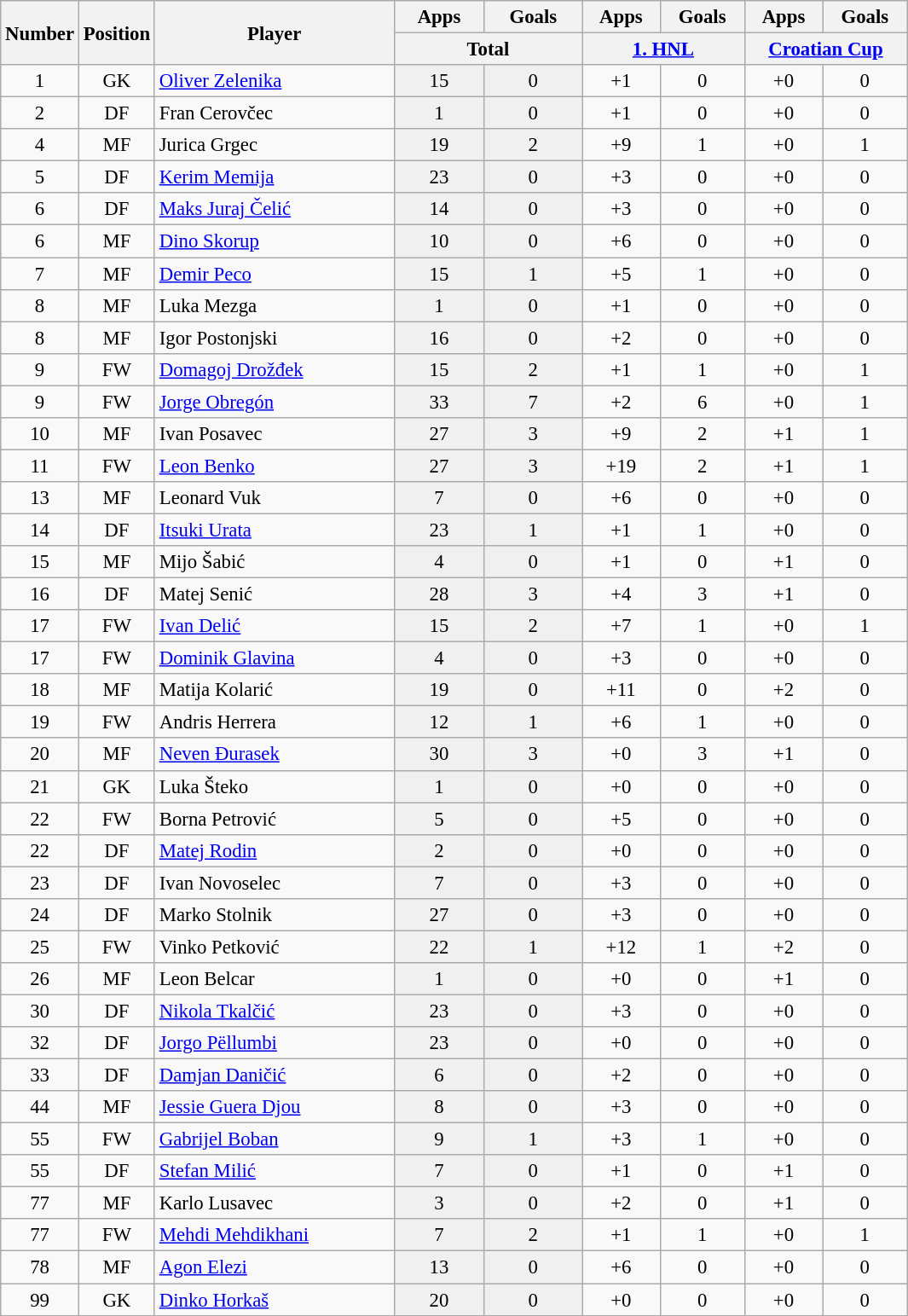<table class="wikitable sortable" style="font-size: 95%; text-align: center;">
<tr>
<th width=40 rowspan="2" align="center">Number</th>
<th width=40 rowspan="2" align="center">Position</th>
<th width=180 rowspan="2" align="center">Player</th>
<th>Apps</th>
<th>Goals</th>
<th>Apps</th>
<th>Goals</th>
<th>Apps</th>
<th>Goals</th>
</tr>
<tr>
<th class="unsortable" width=140 colspan="2" align="center">Total</th>
<th class="unsortable" width=120 colspan="2" align="center"><a href='#'>1. HNL</a></th>
<th class="unsortable" width=120 colspan="2" align="center"><a href='#'>Croatian Cup</a></th>
</tr>
<tr>
<td>1</td>
<td>GK</td>
<td style="text-align:left;"> <a href='#'>Oliver Zelenika</a></td>
<td style="background: #F0F0F0">15</td>
<td style="background: #F0F0F0">0</td>
<td>+1</td>
<td>0</td>
<td>+0</td>
<td>0</td>
</tr>
<tr>
<td>2</td>
<td>DF</td>
<td style="text-align:left;"> Fran Cerovčec</td>
<td style="background: #F0F0F0">1</td>
<td style="background: #F0F0F0">0</td>
<td>+1</td>
<td>0</td>
<td>+0</td>
<td>0</td>
</tr>
<tr>
<td>4</td>
<td>MF</td>
<td style="text-align:left;"> Jurica Grgec</td>
<td style="background: #F0F0F0">19</td>
<td style="background: #F0F0F0">2</td>
<td>+9</td>
<td>1</td>
<td>+0</td>
<td>1</td>
</tr>
<tr>
<td>5</td>
<td>DF</td>
<td style="text-align:left;"> <a href='#'>Kerim Memija</a></td>
<td style="background: #F0F0F0">23</td>
<td style="background: #F0F0F0">0</td>
<td>+3</td>
<td>0</td>
<td>+0</td>
<td>0</td>
</tr>
<tr>
<td>6</td>
<td>DF</td>
<td style="text-align:left;"> <a href='#'>Maks Juraj Čelić</a></td>
<td style="background: #F0F0F0">14</td>
<td style="background: #F0F0F0">0</td>
<td>+3</td>
<td>0</td>
<td>+0</td>
<td>0</td>
</tr>
<tr>
<td>6</td>
<td>MF</td>
<td style="text-align:left;"> <a href='#'>Dino Skorup</a></td>
<td style="background: #F0F0F0">10</td>
<td style="background: #F0F0F0">0</td>
<td>+6</td>
<td>0</td>
<td>+0</td>
<td>0</td>
</tr>
<tr>
<td>7</td>
<td>MF</td>
<td style="text-align:left;"> <a href='#'>Demir Peco</a></td>
<td style="background: #F0F0F0">15</td>
<td style="background: #F0F0F0">1</td>
<td>+5</td>
<td>1</td>
<td>+0</td>
<td>0</td>
</tr>
<tr>
<td>8</td>
<td>MF</td>
<td style="text-align:left;"> Luka Mezga</td>
<td style="background: #F0F0F0">1</td>
<td style="background: #F0F0F0">0</td>
<td>+1</td>
<td>0</td>
<td>+0</td>
<td>0</td>
</tr>
<tr>
<td>8</td>
<td>MF</td>
<td style="text-align:left;"> Igor Postonjski</td>
<td style="background: #F0F0F0">16</td>
<td style="background: #F0F0F0">0</td>
<td>+2</td>
<td>0</td>
<td>+0</td>
<td>0</td>
</tr>
<tr>
<td>9</td>
<td>FW</td>
<td style="text-align:left;"> <a href='#'>Domagoj Drožđek</a></td>
<td style="background: #F0F0F0">15</td>
<td style="background: #F0F0F0">2</td>
<td>+1</td>
<td>1</td>
<td>+0</td>
<td>1</td>
</tr>
<tr>
<td>9</td>
<td>FW</td>
<td style="text-align:left;"> <a href='#'>Jorge Obregón</a></td>
<td style="background: #F0F0F0">33</td>
<td style="background: #F0F0F0">7</td>
<td>+2</td>
<td>6</td>
<td>+0</td>
<td>1</td>
</tr>
<tr>
<td>10</td>
<td>MF</td>
<td style="text-align:left;"> Ivan Posavec</td>
<td style="background: #F0F0F0">27</td>
<td style="background: #F0F0F0">3</td>
<td>+9</td>
<td>2</td>
<td>+1</td>
<td>1</td>
</tr>
<tr>
<td>11</td>
<td>FW</td>
<td style="text-align:left;"> <a href='#'>Leon Benko</a></td>
<td style="background: #F0F0F0">27</td>
<td style="background: #F0F0F0">3</td>
<td>+19</td>
<td>2</td>
<td>+1</td>
<td>1</td>
</tr>
<tr>
<td>13</td>
<td>MF</td>
<td style="text-align:left;"> Leonard Vuk</td>
<td style="background: #F0F0F0">7</td>
<td style="background: #F0F0F0">0</td>
<td>+6</td>
<td>0</td>
<td>+0</td>
<td>0</td>
</tr>
<tr>
<td>14</td>
<td>DF</td>
<td style="text-align:left;"> <a href='#'>Itsuki Urata</a></td>
<td style="background: #F0F0F0">23</td>
<td style="background: #F0F0F0">1</td>
<td>+1</td>
<td>1</td>
<td>+0</td>
<td>0</td>
</tr>
<tr>
<td>15</td>
<td>MF</td>
<td style="text-align:left;"> Mijo Šabić</td>
<td style="background: #F0F0F0">4</td>
<td style="background: #F0F0F0">0</td>
<td>+1</td>
<td>0</td>
<td>+1</td>
<td>0</td>
</tr>
<tr>
<td>16</td>
<td>DF</td>
<td style="text-align:left;"> Matej Senić</td>
<td style="background: #F0F0F0">28</td>
<td style="background: #F0F0F0">3</td>
<td>+4</td>
<td>3</td>
<td>+1</td>
<td>0</td>
</tr>
<tr>
<td>17</td>
<td>FW</td>
<td style="text-align:left;"> <a href='#'>Ivan Delić</a></td>
<td style="background: #F0F0F0">15</td>
<td style="background: #F0F0F0">2</td>
<td>+7</td>
<td>1</td>
<td>+0</td>
<td>1</td>
</tr>
<tr>
<td>17</td>
<td>FW</td>
<td style="text-align:left;"> <a href='#'>Dominik Glavina</a></td>
<td style="background: #F0F0F0">4</td>
<td style="background: #F0F0F0">0</td>
<td>+3</td>
<td>0</td>
<td>+0</td>
<td>0</td>
</tr>
<tr>
<td>18</td>
<td>MF</td>
<td style="text-align:left;"> Matija Kolarić</td>
<td style="background: #F0F0F0">19</td>
<td style="background: #F0F0F0">0</td>
<td>+11</td>
<td>0</td>
<td>+2</td>
<td>0</td>
</tr>
<tr>
<td>19</td>
<td>FW</td>
<td style="text-align:left;"> Andris Herrera</td>
<td style="background: #F0F0F0">12</td>
<td style="background: #F0F0F0">1</td>
<td>+6</td>
<td>1</td>
<td>+0</td>
<td>0</td>
</tr>
<tr>
<td>20</td>
<td>MF</td>
<td style="text-align:left;"> <a href='#'>Neven Đurasek</a></td>
<td style="background: #F0F0F0">30</td>
<td style="background: #F0F0F0">3</td>
<td>+0</td>
<td>3</td>
<td>+1</td>
<td>0</td>
</tr>
<tr>
<td>21</td>
<td>GK</td>
<td style="text-align:left;"> Luka Šteko</td>
<td style="background: #F0F0F0">1</td>
<td style="background: #F0F0F0">0</td>
<td>+0</td>
<td>0</td>
<td>+0</td>
<td>0</td>
</tr>
<tr>
<td>22</td>
<td>FW</td>
<td style="text-align:left;"> Borna Petrović</td>
<td style="background: #F0F0F0">5</td>
<td style="background: #F0F0F0">0</td>
<td>+5</td>
<td>0</td>
<td>+0</td>
<td>0</td>
</tr>
<tr>
<td>22</td>
<td>DF</td>
<td style="text-align:left;"> <a href='#'>Matej Rodin</a></td>
<td style="background: #F0F0F0">2</td>
<td style="background: #F0F0F0">0</td>
<td>+0</td>
<td>0</td>
<td>+0</td>
<td>0</td>
</tr>
<tr>
<td>23</td>
<td>DF</td>
<td style="text-align:left;"> Ivan Novoselec</td>
<td style="background: #F0F0F0">7</td>
<td style="background: #F0F0F0">0</td>
<td>+3</td>
<td>0</td>
<td>+0</td>
<td>0</td>
</tr>
<tr>
<td>24</td>
<td>DF</td>
<td style="text-align:left;"> Marko Stolnik</td>
<td style="background: #F0F0F0">27</td>
<td style="background: #F0F0F0">0</td>
<td>+3</td>
<td>0</td>
<td>+0</td>
<td>0</td>
</tr>
<tr>
<td>25</td>
<td>FW</td>
<td style="text-align:left;"> Vinko Petković</td>
<td style="background: #F0F0F0">22</td>
<td style="background: #F0F0F0">1</td>
<td>+12</td>
<td>1</td>
<td>+2</td>
<td>0</td>
</tr>
<tr>
<td>26</td>
<td>MF</td>
<td style="text-align:left;"> Leon Belcar</td>
<td style="background: #F0F0F0">1</td>
<td style="background: #F0F0F0">0</td>
<td>+0</td>
<td>0</td>
<td>+1</td>
<td>0</td>
</tr>
<tr>
<td>30</td>
<td>DF</td>
<td style="text-align:left;"> <a href='#'>Nikola Tkalčić</a></td>
<td style="background: #F0F0F0">23</td>
<td style="background: #F0F0F0">0</td>
<td>+3</td>
<td>0</td>
<td>+0</td>
<td>0</td>
</tr>
<tr>
<td>32</td>
<td>DF</td>
<td style="text-align:left;"> <a href='#'>Jorgo Pëllumbi</a></td>
<td style="background: #F0F0F0">23</td>
<td style="background: #F0F0F0">0</td>
<td>+0</td>
<td>0</td>
<td>+0</td>
<td>0</td>
</tr>
<tr>
<td>33</td>
<td>DF</td>
<td style="text-align:left;"> <a href='#'>Damjan Daničić</a></td>
<td style="background: #F0F0F0">6</td>
<td style="background: #F0F0F0">0</td>
<td>+2</td>
<td>0</td>
<td>+0</td>
<td>0</td>
</tr>
<tr>
<td>44</td>
<td>MF</td>
<td style="text-align:left;"> <a href='#'>Jessie Guera Djou</a></td>
<td style="background: #F0F0F0">8</td>
<td style="background: #F0F0F0">0</td>
<td>+3</td>
<td>0</td>
<td>+0</td>
<td>0</td>
</tr>
<tr>
<td>55</td>
<td>FW</td>
<td style="text-align:left;"> <a href='#'>Gabrijel Boban</a></td>
<td style="background: #F0F0F0">9</td>
<td style="background: #F0F0F0">1</td>
<td>+3</td>
<td>1</td>
<td>+0</td>
<td>0</td>
</tr>
<tr>
<td>55</td>
<td>DF</td>
<td style="text-align:left;"> <a href='#'>Stefan Milić</a></td>
<td style="background: #F0F0F0">7</td>
<td style="background: #F0F0F0">0</td>
<td>+1</td>
<td>0</td>
<td>+1</td>
<td>0</td>
</tr>
<tr>
<td>77</td>
<td>MF</td>
<td style="text-align:left;"> Karlo Lusavec</td>
<td style="background: #F0F0F0">3</td>
<td style="background: #F0F0F0">0</td>
<td>+2</td>
<td>0</td>
<td>+1</td>
<td>0</td>
</tr>
<tr>
<td>77</td>
<td>FW</td>
<td style="text-align:left;"> <a href='#'>Mehdi Mehdikhani</a></td>
<td style="background: #F0F0F0">7</td>
<td style="background: #F0F0F0">2</td>
<td>+1</td>
<td>1</td>
<td>+0</td>
<td>1</td>
</tr>
<tr>
<td>78</td>
<td>MF</td>
<td style="text-align:left;"> <a href='#'>Agon Elezi</a></td>
<td style="background: #F0F0F0">13</td>
<td style="background: #F0F0F0">0</td>
<td>+6</td>
<td>0</td>
<td>+0</td>
<td>0</td>
</tr>
<tr>
<td>99</td>
<td>GK</td>
<td style="text-align:left;"> <a href='#'>Dinko Horkaš</a></td>
<td style="background: #F0F0F0">20</td>
<td style="background: #F0F0F0">0</td>
<td>+0</td>
<td>0</td>
<td>+0</td>
<td>0</td>
</tr>
</table>
